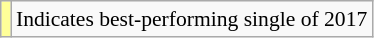<table class="wikitable" style="font-size:90%;">
<tr>
<td style="background-color:#FFFF99"></td>
<td>Indicates best-performing single of 2017</td>
</tr>
</table>
